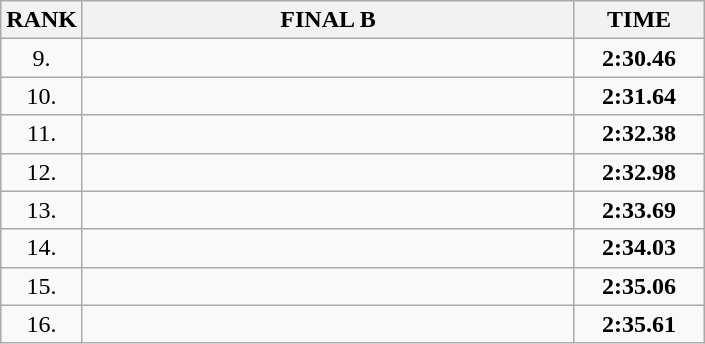<table class="wikitable">
<tr>
<th>RANK</th>
<th style="width: 20em">FINAL B</th>
<th style="width: 5em">TIME</th>
</tr>
<tr>
<td align="center">9.</td>
<td></td>
<td align="center"><strong>2:30.46</strong></td>
</tr>
<tr>
<td align="center">10.</td>
<td></td>
<td align="center"><strong>2:31.64</strong></td>
</tr>
<tr>
<td align="center">11.</td>
<td></td>
<td align="center"><strong>2:32.38</strong></td>
</tr>
<tr>
<td align="center">12.</td>
<td></td>
<td align="center"><strong>2:32.98</strong></td>
</tr>
<tr>
<td align="center">13.</td>
<td></td>
<td align="center"><strong>2:33.69</strong></td>
</tr>
<tr>
<td align="center">14.</td>
<td></td>
<td align="center"><strong>2:34.03</strong></td>
</tr>
<tr>
<td align="center">15.</td>
<td></td>
<td align="center"><strong>2:35.06</strong></td>
</tr>
<tr>
<td align="center">16.</td>
<td></td>
<td align="center"><strong>2:35.61</strong></td>
</tr>
</table>
